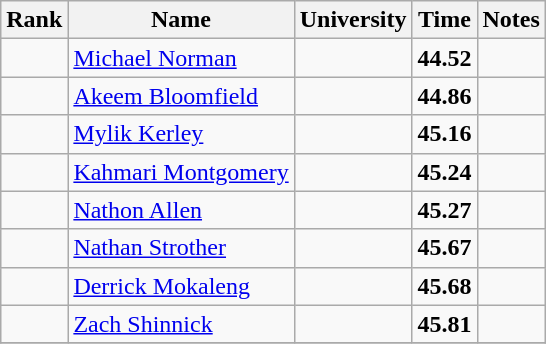<table class="wikitable sortable" style="text-align:center">
<tr>
<th>Rank</th>
<th>Name</th>
<th>University</th>
<th>Time</th>
<th>Notes</th>
</tr>
<tr>
<td></td>
<td align=left><a href='#'>Michael Norman</a></td>
<td></td>
<td><strong>44.52</strong></td>
<td>    </td>
</tr>
<tr>
<td></td>
<td align=left><a href='#'>Akeem Bloomfield</a></td>
<td></td>
<td><strong>44.86</strong></td>
<td></td>
</tr>
<tr>
<td></td>
<td align=left><a href='#'>Mylik Kerley</a></td>
<td></td>
<td><strong>45.16</strong></td>
<td></td>
</tr>
<tr>
<td></td>
<td align=left><a href='#'>Kahmari Montgomery</a></td>
<td></td>
<td><strong>45.24</strong></td>
<td></td>
</tr>
<tr>
<td></td>
<td align=left><a href='#'>Nathon Allen</a></td>
<td></td>
<td><strong>45.27</strong></td>
<td></td>
</tr>
<tr>
<td></td>
<td align=left><a href='#'>Nathan Strother</a></td>
<td></td>
<td><strong>45.67</strong></td>
<td></td>
</tr>
<tr>
<td></td>
<td align=left><a href='#'>Derrick Mokaleng</a></td>
<td></td>
<td><strong>45.68</strong></td>
<td></td>
</tr>
<tr>
<td></td>
<td align=left><a href='#'>Zach Shinnick</a></td>
<td></td>
<td><strong>45.81</strong></td>
<td></td>
</tr>
<tr>
</tr>
</table>
